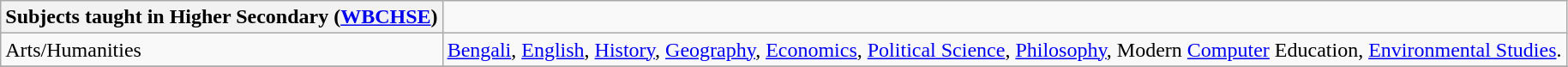<table class="wikitable sortable">
<tr>
<th>Subjects taught in Higher Secondary (<a href='#'>WBCHSE</a>)</th>
</tr>
<tr>
<td>Arts/Humanities</td>
<td><a href='#'>Bengali</a>, <a href='#'>English</a>, <a href='#'>History</a>, <a href='#'>Geography</a>, <a href='#'>Economics</a>, <a href='#'>Political Science</a>, <a href='#'>Philosophy</a>, Modern <a href='#'>Computer</a> Education, <a href='#'>Environmental Studies</a>.</td>
</tr>
<tr>
</tr>
</table>
